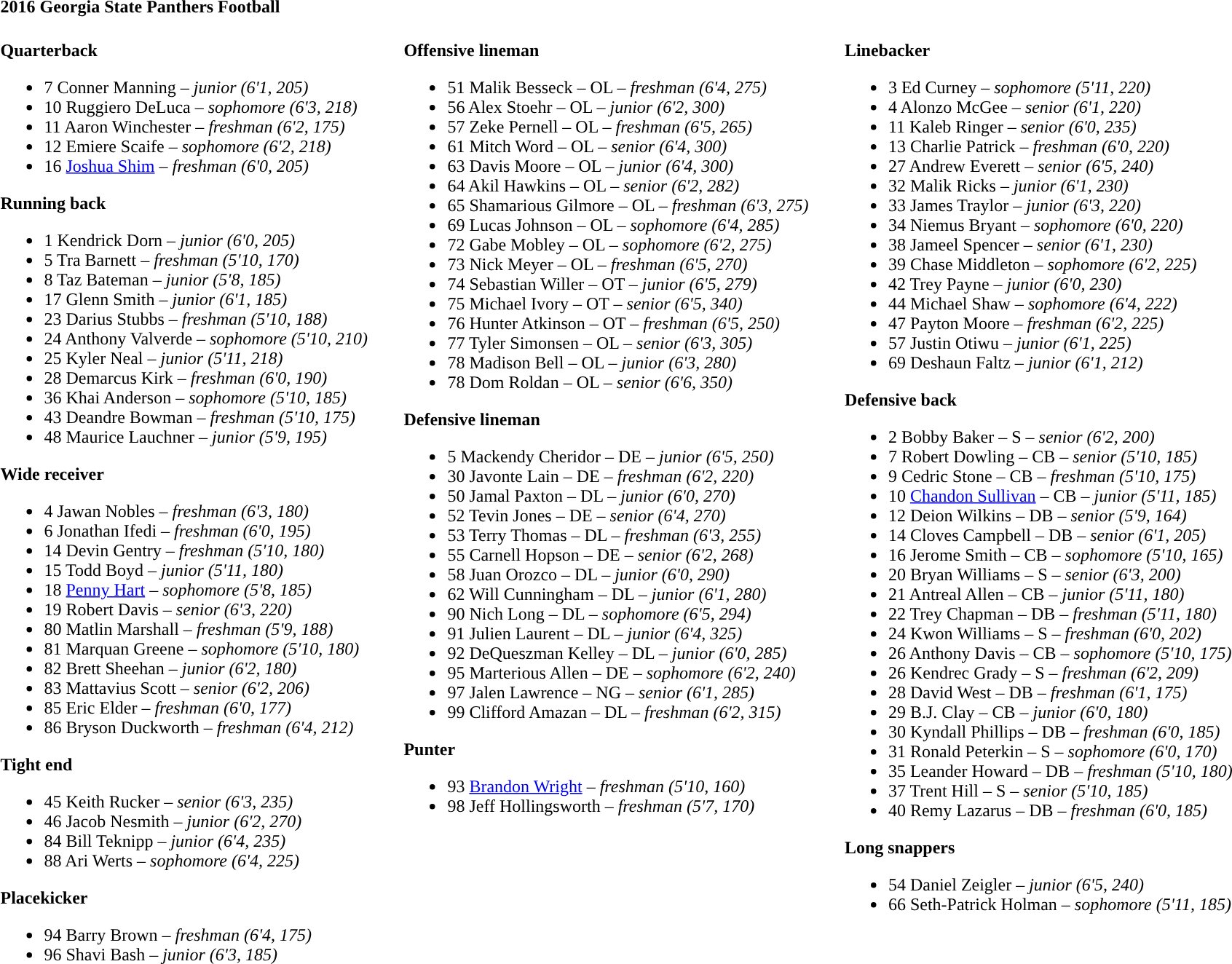<table class="toccolours" style="text-align: left;">
<tr>
<td colspan=11><strong>2016 Georgia State Panthers Football</strong></td>
</tr>
<tr>
<td valign="top"><br><strong>Quarterback</strong><ul><li>7  Conner Manning – <em> junior (6'1, 205)</em></li><li>10 Ruggiero DeLuca – <em> sophomore (6'3, 218)</em></li><li>11 Aaron Winchester – <em> freshman (6'2, 175)</em></li><li>12 Emiere Scaife – <em> sophomore (6'2, 218)</em></li><li>16 <a href='#'>Joshua Shim</a> – <em>freshman (6'0, 205)</em></li></ul><strong>Running back</strong><ul><li>1  Kendrick Dorn – <em> junior (6'0, 205)</em></li><li>5  Tra Barnett – <em>freshman (5'10, 170)</em></li><li>8  Taz Bateman – <em>junior (5'8, 185)</em></li><li>17  Glenn Smith – <em>junior (6'1, 185)</em></li><li>23  Darius Stubbs – <em>freshman (5'10, 188)</em></li><li>24  Anthony Valverde – <em> sophomore (5'10, 210)</em></li><li>25  Kyler Neal – <em> junior (5'11, 218)</em></li><li>28  Demarcus Kirk – <em> freshman (6'0, 190)</em></li><li>36  Khai Anderson – <em>sophomore (5'10, 185)</em></li><li>43  Deandre Bowman – <em>freshman (5'10, 175)</em></li><li>48  Maurice Lauchner – <em>junior (5'9, 195)</em></li></ul><strong>Wide receiver</strong><ul><li>4  Jawan Nobles – <em>freshman (6'3, 180)</em></li><li>6  Jonathan Ifedi – <em>freshman (6'0, 195)</em></li><li>14  Devin Gentry – <em>freshman (5'10, 180)</em></li><li>15  Todd Boyd – <em>junior (5'11, 180)</em></li><li>18  <a href='#'>Penny Hart</a> – <em>sophomore (5'8, 185)</em></li><li>19  Robert Davis – <em>senior (6'3, 220)</em></li><li>80  Matlin Marshall – <em>freshman (5'9, 188)</em></li><li>81  Marquan Greene – <em>sophomore (5'10, 180)</em></li><li>82  Brett Sheehan – <em> junior (6'2, 180)</em></li><li>83  Mattavius Scott – <em>senior (6'2, 206)</em></li><li>85  Eric Elder – <em>freshman (6'0, 177)</em></li><li>86  Bryson Duckworth – <em>freshman (6'4, 212)</em></li></ul><strong>Tight end</strong><ul><li>45  Keith Rucker – <em>senior (6'3, 235)</em></li><li>46  Jacob Nesmith – <em> junior (6'2, 270)</em></li><li>84  Bill Teknipp – <em> junior (6'4, 235)</em></li><li>88  Ari Werts – <em>sophomore (6'4, 225)</em></li></ul><strong>Placekicker</strong><ul><li>94  Barry Brown – <em>freshman (6'4, 175)</em></li><li>96  Shavi Bash – <em>junior (6'3, 185)</em></li></ul></td>
<td width="25"> </td>
<td valign="top"><br><strong>Offensive lineman</strong><ul><li>51  Malik Besseck – OL – <em>freshman (6'4, 275)</em></li><li>56  Alex Stoehr – OL – <em>junior (6'2, 300)</em></li><li>57  Zeke Pernell – OL – <em>freshman (6'5, 265)</em></li><li>61  Mitch Word – OL – <em> senior (6'4, 300)</em></li><li>63  Davis Moore – OL – <em> junior (6'4, 300)</em></li><li>64  Akil Hawkins – OL – <em> senior (6'2, 282)</em></li><li>65  Shamarious Gilmore – OL – <em>freshman (6'3, 275)</em></li><li>69  Lucas Johnson – OL – <em>sophomore (6'4, 285)</em></li><li>72  Gabe Mobley – OL – <em> sophomore (6'2, 275)</em></li><li>73  Nick Meyer – OL – <em>freshman (6'5, 270)</em></li><li>74  Sebastian Willer – OT – <em> junior (6'5, 279)</em></li><li>75  Michael Ivory – OT – <em> senior (6'5, 340)</em></li><li>76  Hunter Atkinson – OT – <em> freshman (6'5, 250)</em></li><li>77  Tyler Simonsen – OL – <em> senior (6'3, 305)</em></li><li>78  Madison Bell – OL – <em> junior (6'3, 280)</em></li><li>78  Dom Roldan – OL – <em> senior (6'6, 350)</em></li></ul><strong>Defensive lineman</strong><ul><li>5  Mackendy Cheridor – DE – <em> junior (6'5, 250)</em></li><li>30  Javonte Lain – DE – <em>freshman (6'2, 220)</em></li><li>50  Jamal Paxton – DL – <em> junior (6'0, 270)</em></li><li>52  Tevin Jones – DE – <em>senior (6'4, 270)</em></li><li>53  Terry Thomas – DL – <em>freshman (6'3, 255)</em></li><li>55  Carnell Hopson – DE – <em>senior (6'2, 268)</em></li><li>58  Juan Orozco – DL – <em> junior (6'0, 290)</em></li><li>62  Will Cunningham – DL – <em> junior (6'1, 280)</em></li><li>90  Nich Long – DL – <em> sophomore (6'5, 294)</em></li><li>91  Julien Laurent – DL – <em> junior (6'4, 325)</em></li><li>92  DeQueszman Kelley – DL – <em> junior (6'0, 285)</em></li><li>95  Marterious Allen – DE – <em>sophomore (6'2, 240)</em></li><li>97  Jalen Lawrence – NG – <em>senior (6'1, 285)</em></li><li>99  Clifford Amazan – DL – <em>freshman (6'2, 315)</em></li></ul><strong>Punter</strong><ul><li>93  <a href='#'>Brandon Wright</a> – <em> freshman (5'10, 160)</em></li><li>98  Jeff Hollingsworth – <em>freshman (5'7, 170)</em></li></ul></td>
<td width="25"> </td>
<td valign="top"><br><strong>Linebacker</strong><ul><li>3  Ed Curney – <em>sophomore (5'11, 220)</em></li><li>4  Alonzo McGee – <em> senior (6'1, 220)</em></li><li>11  Kaleb Ringer – <em> senior (6'0, 235)</em></li><li>13  Charlie Patrick – <em>freshman (6'0, 220)</em></li><li>27  Andrew Everett – <em> senior (6'5, 240)</em></li><li>32  Malik Ricks – <em>junior (6'1, 230)</em></li><li>33  James Traylor – <em>junior (6'3, 220)</em></li><li>34  Niemus Bryant – <em> sophomore (6'0, 220)</em></li><li>38  Jameel Spencer – <em>senior (6'1, 230)</em></li><li>39  Chase Middleton – <em>sophomore (6'2, 225)</em></li><li>42  Trey Payne – <em> junior (6'0, 230)</em></li><li>44  Michael Shaw – <em> sophomore (6'4, 222)</em></li><li>47  Payton Moore – <em>freshman (6'2, 225)</em></li><li>57  Justin Otiwu – <em> junior (6'1, 225)</em></li><li>69  Deshaun Faltz – <em> junior (6'1, 212)</em></li></ul><strong>Defensive back</strong><ul><li>2  Bobby Baker – S – <em> senior (6'2, 200)</em></li><li>7  Robert Dowling – CB – <em>senior (5'10, 185)</em></li><li>9  Cedric Stone – CB – <em>freshman (5'10, 175)</em></li><li>10  <a href='#'>Chandon Sullivan</a> – CB – <em>junior (5'11, 185)</em></li><li>12  Deion Wilkins – DB – <em> senior (5'9, 164)</em></li><li>14  Cloves Campbell – DB – <em>senior (6'1, 205)</em></li><li>16  Jerome Smith – CB – <em> sophomore (5'10, 165)</em></li><li>20  Bryan Williams – S – <em> senior (6'3, 200)</em></li><li>21  Antreal Allen – CB – <em>junior (5'11, 180)</em></li><li>22  Trey Chapman – DB – <em>freshman (5'11, 180)</em></li><li>24  Kwon Williams – S – <em>freshman (6'0, 202)</em></li><li>26  Anthony Davis – CB – <em> sophomore (5'10, 175)</em></li><li>26  Kendrec Grady – S – <em>freshman (6'2, 209)</em></li><li>28  David West – DB – <em> freshman (6'1, 175)</em></li><li>29  B.J. Clay – CB – <em>junior (6'0, 180)</em></li><li>30  Kyndall Phillips – DB – <em> freshman (6'0, 185)</em></li><li>31  Ronald Peterkin – S – <em> sophomore (6'0, 170)</em></li><li>35  Leander Howard – DB – <em> freshman (5'10, 180)</em></li><li>37  Trent Hill – S – <em>senior (5'10, 185)</em></li><li>40  Remy Lazarus – DB – <em> freshman (6'0, 185)</em></li></ul><strong>Long snappers</strong><ul><li>54  Daniel Zeigler – <em> junior (6'5, 240)</em></li><li>66  Seth-Patrick Holman – <em>sophomore (5'11, 185)</em></li></ul></td>
</tr>
<tr>
</tr>
</table>
